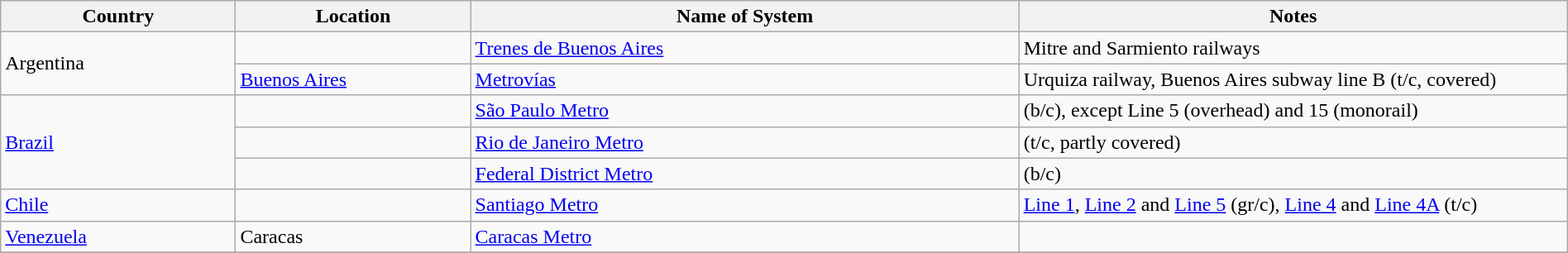<table class="wikitable" style="width:100%">
<tr>
<th style="width:15%">Country</th>
<th style="width:15%">Location</th>
<th style="width:35%">Name of System</th>
<th style="width:35%">Notes</th>
</tr>
<tr>
<td rowspan=2>Argentina</td>
<td> </td>
<td><a href='#'>Trenes de Buenos Aires</a></td>
<td>Mitre and Sarmiento railways</td>
</tr>
<tr>
<td><a href='#'>Buenos Aires</a></td>
<td><a href='#'>Metrovías</a></td>
<td>Urquiza railway, Buenos Aires subway line B (t/c, covered)</td>
</tr>
<tr>
<td rowspan=3><a href='#'>Brazil</a></td>
<td> </td>
<td><a href='#'>São Paulo Metro</a></td>
<td>(b/c), except Line 5 (overhead) and 15 (monorail)</td>
</tr>
<tr>
<td> </td>
<td><a href='#'>Rio de Janeiro Metro</a></td>
<td>(t/c, partly covered)</td>
</tr>
<tr>
<td> </td>
<td><a href='#'>Federal District Metro</a></td>
<td>(b/c)</td>
</tr>
<tr>
<td><a href='#'>Chile</a></td>
<td> </td>
<td><a href='#'>Santiago Metro</a></td>
<td><a href='#'>Line 1</a>, <a href='#'>Line 2</a> and <a href='#'>Line 5</a> (gr/c),  <a href='#'>Line 4</a> and <a href='#'>Line 4A</a> (t/c)</td>
</tr>
<tr>
<td><a href='#'>Venezuela</a></td>
<td>Caracas</td>
<td><a href='#'>Caracas Metro</a></td>
<td> </td>
</tr>
<tr>
</tr>
</table>
